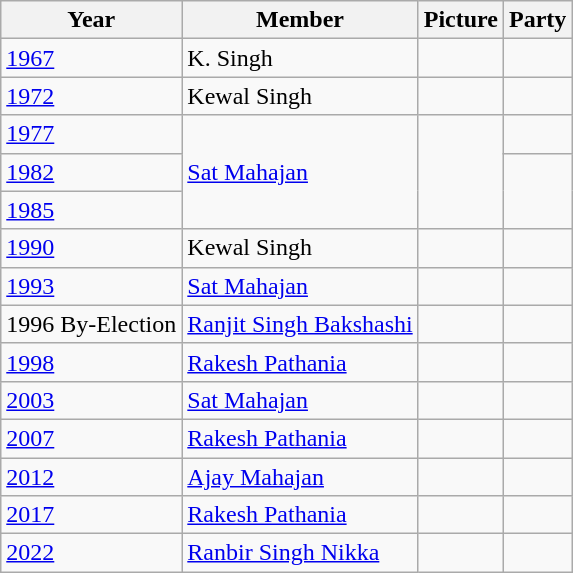<table class="wikitable sortable">
<tr>
<th>Year</th>
<th>Member</th>
<th>Picture</th>
<th colspan="2">Party</th>
</tr>
<tr>
<td><a href='#'>1967</a></td>
<td>K. Singh</td>
<td></td>
<td></td>
</tr>
<tr>
<td><a href='#'>1972</a></td>
<td>Kewal Singh</td>
<td></td>
<td></td>
</tr>
<tr>
<td><a href='#'>1977</a></td>
<td rowspan=3><a href='#'>Sat Mahajan</a></td>
<td rowspan=3></td>
<td></td>
</tr>
<tr>
<td><a href='#'>1982</a></td>
</tr>
<tr>
<td><a href='#'>1985</a></td>
</tr>
<tr>
<td><a href='#'>1990</a></td>
<td>Kewal Singh</td>
<td></td>
<td></td>
</tr>
<tr>
<td><a href='#'>1993</a></td>
<td><a href='#'>Sat Mahajan</a></td>
<td></td>
<td></td>
</tr>
<tr>
<td>1996 By-Election</td>
<td><a href='#'>Ranjit Singh Bakshashi</a></td>
<td></td>
<td></td>
</tr>
<tr>
<td><a href='#'>1998</a></td>
<td><a href='#'>Rakesh Pathania</a></td>
<td></td>
<td></td>
</tr>
<tr>
<td><a href='#'>2003</a></td>
<td><a href='#'>Sat Mahajan</a></td>
<td></td>
<td></td>
</tr>
<tr>
<td><a href='#'>2007</a></td>
<td><a href='#'>Rakesh Pathania</a></td>
<td></td>
<td></td>
</tr>
<tr>
<td><a href='#'>2012</a></td>
<td><a href='#'>Ajay Mahajan</a></td>
<td></td>
<td></td>
</tr>
<tr>
<td><a href='#'>2017</a></td>
<td><a href='#'>Rakesh Pathania</a></td>
<td></td>
<td></td>
</tr>
<tr>
<td><a href='#'>2022</a></td>
<td><a href='#'>Ranbir Singh Nikka</a></td>
<td></td>
</tr>
</table>
